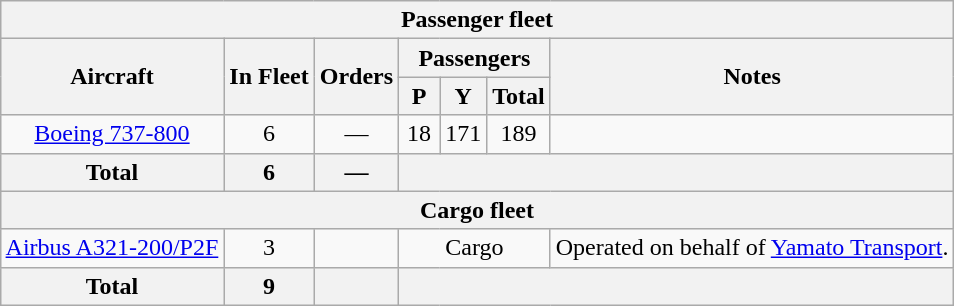<table class="wikitable" style="border-collapse:collapse;text-align:center;margin:auto;">
<tr>
<th colspan="7" !>Passenger fleet</th>
</tr>
<tr>
<th rowspan="2">Aircraft</th>
<th rowspan="2">In Fleet</th>
<th rowspan="2">Orders</th>
<th colspan="3">Passengers</th>
<th rowspan="2">Notes</th>
</tr>
<tr>
<th style="width:20px;"><abbr>P</abbr></th>
<th style="width:20px;"><abbr>Y</abbr></th>
<th style="width:20px;">Total</th>
</tr>
<tr>
<td><a href='#'>Boeing 737-800</a></td>
<td>6</td>
<td>—</td>
<td>18</td>
<td>171</td>
<td>189</td>
<td></td>
</tr>
<tr>
<th>Total</th>
<th>6</th>
<th>—</th>
<th colspan="4"></th>
</tr>
<tr>
<th colspan="7" !>Cargo fleet</th>
</tr>
<tr>
<td><a href='#'>Airbus A321-200/P2F</a></td>
<td>3</td>
<td></td>
<td colspan="3"><abbr>Cargo</abbr></td>
<td>Operated on behalf of <a href='#'>Yamato Transport</a>.</td>
</tr>
<tr>
<th>Total</th>
<th>9</th>
<th></th>
<th colspan=4></th>
</tr>
</table>
